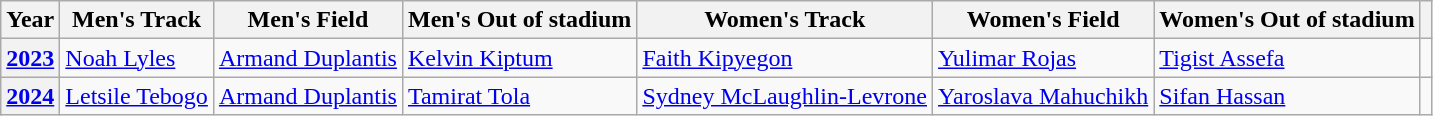<table class="wikitable sortable">
<tr>
<th scope="col">Year</th>
<th scope="col">Men's Track</th>
<th scope="col">Men's Field</th>
<th scope="col">Men's Out of stadium</th>
<th scope="col">Women's Track</th>
<th scope="col">Women's Field</th>
<th scope="col">Women's Out of stadium</th>
<th scope="col" class="unsortable"></th>
</tr>
<tr>
<th scope="row"><a href='#'>2023</a></th>
<td> <a href='#'>Noah Lyles</a></td>
<td> <a href='#'>Armand Duplantis</a></td>
<td> <a href='#'>Kelvin Kiptum</a></td>
<td> <a href='#'>Faith Kipyegon</a></td>
<td> <a href='#'>Yulimar Rojas</a></td>
<td> <a href='#'>Tigist Assefa</a></td>
<td></td>
</tr>
<tr>
<th scope="row"><a href='#'>2024</a></th>
<td> <a href='#'>Letsile Tebogo</a></td>
<td> <a href='#'>Armand Duplantis</a></td>
<td> <a href='#'>Tamirat Tola</a></td>
<td> <a href='#'>Sydney McLaughlin-Levrone</a></td>
<td> <a href='#'>Yaroslava Mahuchikh</a></td>
<td> <a href='#'>Sifan Hassan</a></td>
<td></td>
</tr>
</table>
